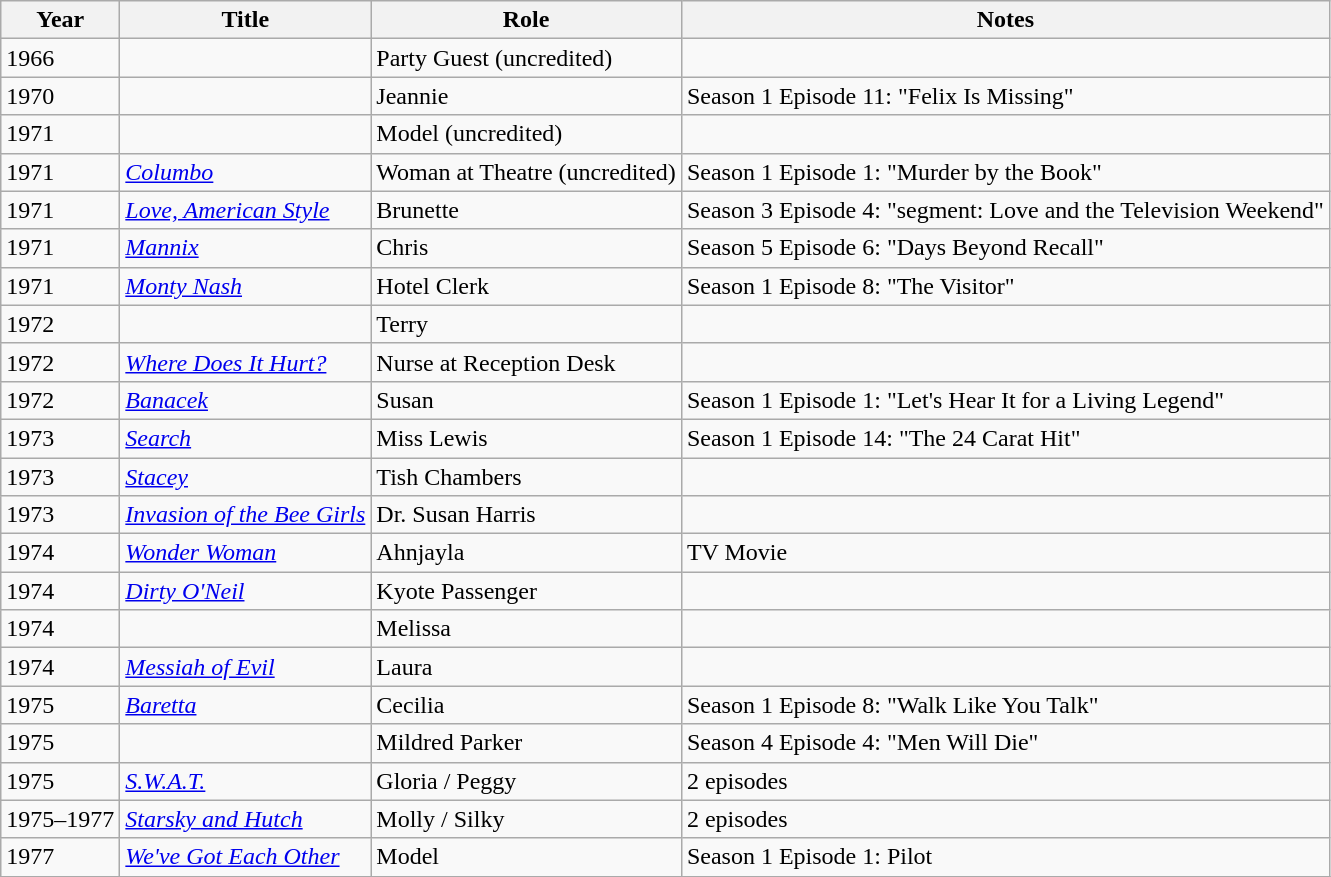<table class="wikitable sortable">
<tr>
<th>Year</th>
<th>Title</th>
<th>Role</th>
<th class="unsortable">Notes</th>
</tr>
<tr>
<td>1966</td>
<td><em></em></td>
<td>Party Guest (uncredited)</td>
<td></td>
</tr>
<tr>
<td>1970</td>
<td><em></em></td>
<td>Jeannie</td>
<td>Season 1 Episode 11: "Felix Is Missing"</td>
</tr>
<tr>
<td>1971</td>
<td><em></em></td>
<td>Model (uncredited)</td>
<td></td>
</tr>
<tr>
<td>1971</td>
<td><em><a href='#'>Columbo</a></em></td>
<td>Woman at Theatre (uncredited)</td>
<td>Season 1 Episode 1: "Murder by the Book"</td>
</tr>
<tr>
<td>1971</td>
<td><em><a href='#'>Love, American Style</a></em></td>
<td>Brunette</td>
<td>Season 3 Episode 4: "segment: Love and the Television Weekend"</td>
</tr>
<tr>
<td>1971</td>
<td><em><a href='#'>Mannix</a></em></td>
<td>Chris</td>
<td>Season 5 Episode 6: "Days Beyond Recall"</td>
</tr>
<tr>
<td>1971</td>
<td><em><a href='#'>Monty Nash</a></em></td>
<td>Hotel Clerk</td>
<td>Season 1 Episode 8: "The Visitor"</td>
</tr>
<tr>
<td>1972</td>
<td><em></em></td>
<td>Terry</td>
<td></td>
</tr>
<tr>
<td>1972</td>
<td><em><a href='#'>Where Does It Hurt?</a></em></td>
<td>Nurse at Reception Desk</td>
<td></td>
</tr>
<tr>
<td>1972</td>
<td><em><a href='#'>Banacek</a></em></td>
<td>Susan</td>
<td>Season 1 Episode 1: "Let's Hear It for a Living Legend"</td>
</tr>
<tr>
<td>1973</td>
<td><em><a href='#'>Search</a></em></td>
<td>Miss Lewis</td>
<td>Season 1 Episode 14: "The 24 Carat Hit"</td>
</tr>
<tr>
<td>1973</td>
<td><em><a href='#'>Stacey</a></em></td>
<td>Tish Chambers</td>
<td></td>
</tr>
<tr>
<td>1973</td>
<td><em><a href='#'>Invasion of the Bee Girls</a></em></td>
<td>Dr. Susan Harris</td>
<td></td>
</tr>
<tr>
<td>1974</td>
<td><em><a href='#'>Wonder Woman</a></em></td>
<td>Ahnjayla</td>
<td>TV Movie</td>
</tr>
<tr>
<td>1974</td>
<td><em><a href='#'>Dirty O'Neil</a></em></td>
<td>Kyote Passenger</td>
<td></td>
</tr>
<tr>
<td>1974</td>
<td><em></em></td>
<td>Melissa</td>
<td></td>
</tr>
<tr>
<td>1974</td>
<td><em><a href='#'>Messiah of Evil</a></em></td>
<td>Laura</td>
<td></td>
</tr>
<tr>
<td>1975</td>
<td><em><a href='#'>Baretta</a></em></td>
<td>Cecilia</td>
<td>Season 1 Episode 8: "Walk Like You Talk"</td>
</tr>
<tr>
<td>1975</td>
<td><em></em></td>
<td>Mildred Parker</td>
<td>Season 4 Episode 4: "Men Will Die"</td>
</tr>
<tr>
<td>1975</td>
<td><em><a href='#'>S.W.A.T.</a></em></td>
<td>Gloria / Peggy</td>
<td>2 episodes</td>
</tr>
<tr>
<td>1975–1977</td>
<td><em><a href='#'>Starsky and Hutch</a></em></td>
<td>Molly / Silky</td>
<td>2 episodes</td>
</tr>
<tr>
<td>1977</td>
<td><em><a href='#'>We've Got Each Other</a></em></td>
<td>Model</td>
<td>Season 1 Episode 1: Pilot</td>
</tr>
<tr>
</tr>
</table>
